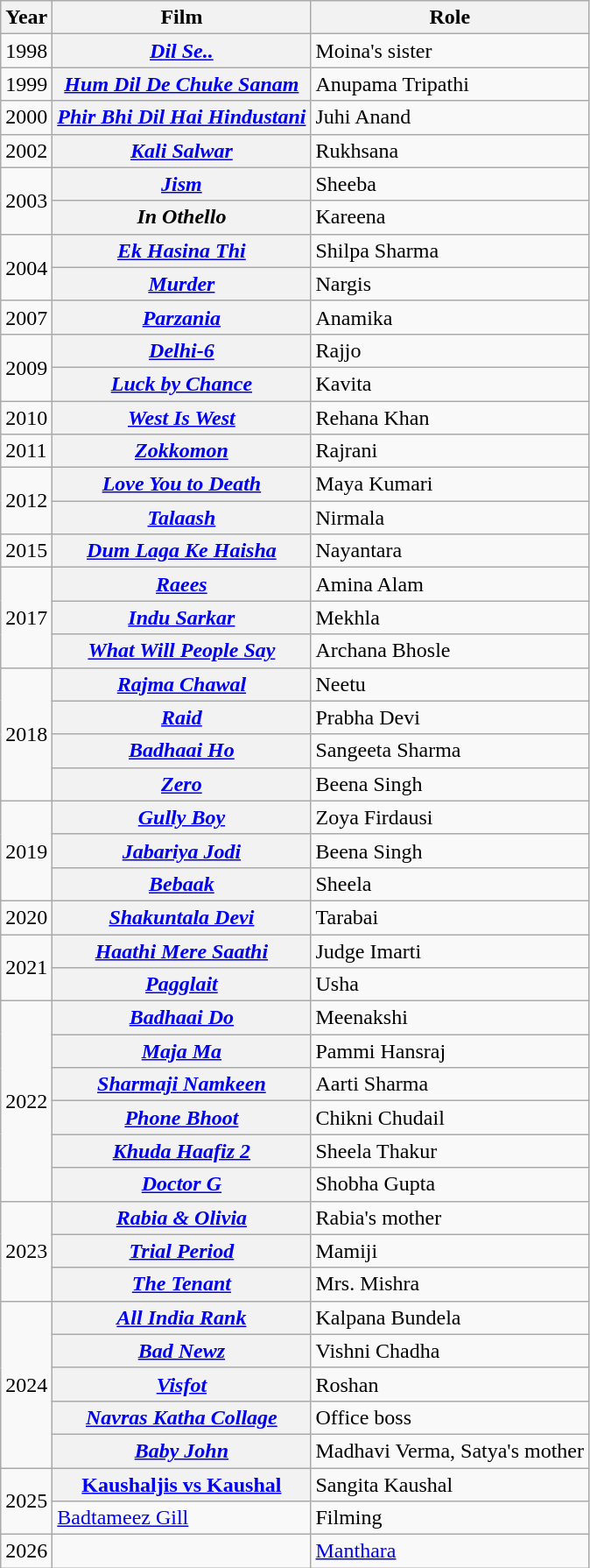<table class="wikitable sortable plainrowheaders">
<tr style="text-align:center;">
<th scope="col">Year</th>
<th scope="col">Film</th>
<th scope="col">Role</th>
</tr>
<tr>
<td>1998</td>
<th scope="row"><em><a href='#'>Dil Se..</a></em></th>
<td>Moina's sister</td>
</tr>
<tr>
<td>1999</td>
<th scope="row"><em><a href='#'>Hum Dil De Chuke Sanam</a></em></th>
<td>Anupama Tripathi</td>
</tr>
<tr>
<td>2000</td>
<th scope="row"><em><a href='#'>Phir Bhi Dil Hai Hindustani</a></em></th>
<td>Juhi Anand</td>
</tr>
<tr>
<td>2002</td>
<th scope="row"><em><a href='#'>Kali Salwar</a></em></th>
<td>Rukhsana</td>
</tr>
<tr>
<td rowspan="2">2003</td>
<th scope="row"><em><a href='#'>Jism</a></em></th>
<td>Sheeba</td>
</tr>
<tr>
<th scope="row"><em>In Othello</em></th>
<td>Kareena</td>
</tr>
<tr>
<td rowspan="2">2004</td>
<th scope="row"><em><a href='#'>Ek Hasina Thi</a></em></th>
<td>Shilpa Sharma</td>
</tr>
<tr>
<th scope="row"><em><a href='#'>Murder</a></em></th>
<td>Nargis</td>
</tr>
<tr>
<td>2007</td>
<th scope="row"><em><a href='#'>Parzania</a></em></th>
<td>Anamika</td>
</tr>
<tr>
<td rowspan="2">2009</td>
<th scope="row"><em><a href='#'>Delhi-6</a></em></th>
<td>Rajjo</td>
</tr>
<tr>
<th scope="row"><em><a href='#'>Luck by Chance</a></em></th>
<td>Kavita</td>
</tr>
<tr>
<td>2010</td>
<th scope="row"><em><a href='#'>West Is West</a></em></th>
<td>Rehana Khan</td>
</tr>
<tr>
<td>2011</td>
<th scope="row"><em><a href='#'>Zokkomon</a></em></th>
<td>Rajrani</td>
</tr>
<tr>
<td rowspan="2">2012</td>
<th scope="row"><em><a href='#'>Love You to Death</a></em></th>
<td>Maya Kumari</td>
</tr>
<tr>
<th scope="row"><em><a href='#'>Talaash</a></em></th>
<td>Nirmala</td>
</tr>
<tr>
<td>2015</td>
<th scope="row"><em><a href='#'>Dum Laga Ke Haisha</a></em></th>
<td>Nayantara</td>
</tr>
<tr>
<td rowspan="3">2017</td>
<th scope="row"><em><a href='#'>Raees</a></em></th>
<td>Amina Alam</td>
</tr>
<tr>
<th scope="row"><em><a href='#'>Indu Sarkar</a></em></th>
<td>Mekhla</td>
</tr>
<tr>
<th scope="row"><em><a href='#'>What Will People Say</a></em></th>
<td>Archana Bhosle</td>
</tr>
<tr>
<td rowspan="4">2018</td>
<th scope="row"><em><a href='#'>Rajma Chawal</a></em></th>
<td>Neetu</td>
</tr>
<tr>
<th scope="row"><em><a href='#'>Raid</a></em></th>
<td>Prabha Devi</td>
</tr>
<tr>
<th scope="row"><em><a href='#'>Badhaai Ho</a></em></th>
<td>Sangeeta Sharma</td>
</tr>
<tr>
<th scope="row"><em><a href='#'>Zero</a></em></th>
<td>Beena Singh</td>
</tr>
<tr>
<td rowspan="3">2019</td>
<th scope="row"><em><a href='#'>Gully Boy</a></em></th>
<td>Zoya Firdausi</td>
</tr>
<tr>
<th scope="row"><em><a href='#'>Jabariya Jodi</a></em></th>
<td>Beena Singh</td>
</tr>
<tr>
<th scope="row"><em><a href='#'>Bebaak</a></em></th>
<td>Sheela</td>
</tr>
<tr>
<td>2020</td>
<th scope="row"><em><a href='#'>Shakuntala Devi</a></em></th>
<td>Tarabai</td>
</tr>
<tr>
<td rowspan=2>2021</td>
<th scope="row"><em><a href='#'>Haathi Mere Saathi</a></em></th>
<td>Judge Imarti</td>
</tr>
<tr>
<th scope="row"><em><a href='#'>Pagglait</a></em></th>
<td>Usha</td>
</tr>
<tr>
<td rowspan="6">2022</td>
<th scope="row"><em><a href='#'>Badhaai Do</a></em></th>
<td>Meenakshi</td>
</tr>
<tr>
<th scope="row"><em><a href='#'>Maja Ma</a></em></th>
<td>Pammi Hansraj</td>
</tr>
<tr>
<th scope="row"><em><a href='#'>Sharmaji Namkeen</a></em></th>
<td>Aarti Sharma</td>
</tr>
<tr>
<th scope="row"><em><a href='#'>Phone Bhoot</a></em></th>
<td>Chikni Chudail</td>
</tr>
<tr>
<th scope="row"><em><a href='#'>Khuda Haafiz 2</a></em></th>
<td>Sheela Thakur</td>
</tr>
<tr>
<th scope="row"><em><a href='#'>Doctor G</a></em></th>
<td>Shobha Gupta</td>
</tr>
<tr>
<td rowspan="3">2023</td>
<th scope="row"><em><a href='#'>Rabia & Olivia</a></em></th>
<td>Rabia's mother</td>
</tr>
<tr>
<th scope="row"><em><a href='#'>Trial Period</a></em></th>
<td>Mamiji</td>
</tr>
<tr>
<th scope="row"><em><a href='#'>The Tenant</a></em></th>
<td>Mrs. Mishra</td>
</tr>
<tr>
<td rowspan="5">2024</td>
<th scope="row"><em><a href='#'>All India Rank</a></em></th>
<td>Kalpana Bundela</td>
</tr>
<tr>
<th scope="row"><em><a href='#'>Bad Newz</a></em></th>
<td>Vishni Chadha</td>
</tr>
<tr>
<th scope="row"><em><a href='#'>Visfot</a></em></th>
<td>Roshan</td>
</tr>
<tr>
<th scope="row"><em><a href='#'>Navras Katha Collage</a></em></th>
<td>Office boss</td>
</tr>
<tr>
<th scope="row"><em><a href='#'>Baby John</a></th>
<td>Madhavi Verma, Satya's mother</td>
</tr>
<tr>
<td rowspan="2">2025</td>
<th scope="row"></em><a href='#'>Kaushaljis vs Kaushal</a><em></th>
<td>Sangita Kaushal</td>
</tr>
<tr>
<td {{Pending film><a href='#'></em>Badtameez Gill<em></a></td>
<td>Filming</td>
</tr>
<tr>
<td rowspan="3">2026</td>
<td></td>
<td><a href='#'>Manthara</a></td>
</tr>
</table>
